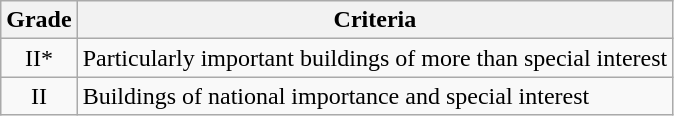<table class="wikitable">
<tr>
<th>Grade</th>
<th>Criteria</th>
</tr>
<tr>
<td align="center" >II*</td>
<td>Particularly important buildings of more than special interest</td>
</tr>
<tr>
<td align="center" >II</td>
<td>Buildings of national importance and special interest</td>
</tr>
</table>
